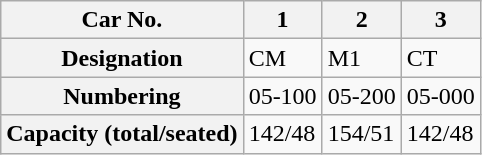<table class="wikitable">
<tr>
<th>Car No.</th>
<th>1</th>
<th>2</th>
<th>3</th>
</tr>
<tr>
<th>Designation</th>
<td>CM</td>
<td>M1</td>
<td>CT</td>
</tr>
<tr>
<th>Numbering</th>
<td>05-100</td>
<td>05-200</td>
<td>05-000</td>
</tr>
<tr>
<th>Capacity (total/seated)</th>
<td>142/48</td>
<td>154/51</td>
<td>142/48</td>
</tr>
</table>
